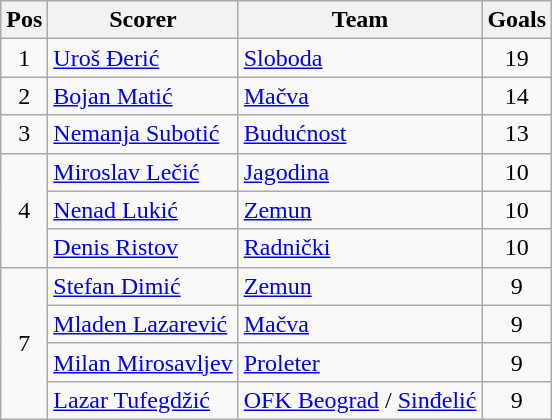<table class="wikitable">
<tr>
<th>Pos</th>
<th>Scorer</th>
<th>Team</th>
<th align=center>Goals</th>
</tr>
<tr>
<td style="text-align:center">1</td>
<td> <a href='#'>Uroš Đerić</a></td>
<td><a href='#'>Sloboda</a></td>
<td style="text-align:center">19</td>
</tr>
<tr>
<td style="text-align:center">2</td>
<td> <a href='#'>Bojan Matić</a></td>
<td><a href='#'>Mačva</a></td>
<td style="text-align:center">14</td>
</tr>
<tr>
<td style="text-align:center">3</td>
<td> <a href='#'>Nemanja Subotić</a></td>
<td><a href='#'>Budućnost</a></td>
<td style="text-align:center">13</td>
</tr>
<tr>
<td rowspan=3 style="text-align:center">4</td>
<td> <a href='#'>Miroslav Lečić</a></td>
<td><a href='#'>Jagodina</a></td>
<td style="text-align:center">10</td>
</tr>
<tr>
<td> <a href='#'>Nenad Lukić</a></td>
<td><a href='#'>Zemun</a></td>
<td style="text-align:center">10</td>
</tr>
<tr>
<td> <a href='#'>Denis Ristov</a></td>
<td><a href='#'>Radnički</a></td>
<td style="text-align:center">10</td>
</tr>
<tr>
<td rowspan=4 style="text-align:center">7</td>
<td> <a href='#'>Stefan Dimić</a></td>
<td><a href='#'>Zemun</a></td>
<td style="text-align:center">9</td>
</tr>
<tr>
<td> <a href='#'>Mladen Lazarević</a></td>
<td><a href='#'>Mačva</a></td>
<td style="text-align:center">9</td>
</tr>
<tr>
<td> <a href='#'>Milan Mirosavljev</a></td>
<td><a href='#'>Proleter</a></td>
<td style="text-align:center">9</td>
</tr>
<tr>
<td> <a href='#'>Lazar Tufegdžić</a></td>
<td><a href='#'>OFK Beograd</a> / <a href='#'>Sinđelić</a></td>
<td style="text-align:center">9</td>
</tr>
</table>
